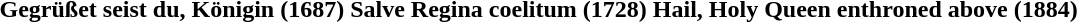<table>
<tr>
<th>Gegrüßet seist du, Königin (1687)</th>
<th>Salve Regina coelitum (1728)</th>
<th>Hail, Holy Queen enthroned above (1884)</th>
</tr>
<tr style="vertical-align: top;">
<td><br></td>
<td><br></td>
<td><br></td>
</tr>
</table>
